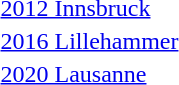<table>
<tr>
<td><a href='#'>2012 Innsbruck</a><br></td>
<td></td>
<td></td>
<td></td>
</tr>
<tr>
<td><a href='#'>2016 Lillehammer</a><br></td>
<td></td>
<td></td>
<td></td>
</tr>
<tr>
<td><a href='#'>2020 Lausanne</a><br></td>
<td></td>
<td></td>
<td></td>
</tr>
</table>
